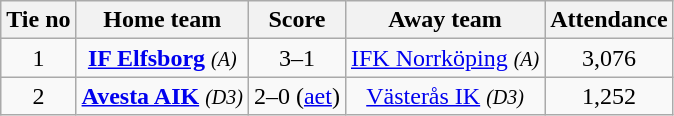<table class="wikitable" style="text-align:center">
<tr>
<th style= width="40px">Tie no</th>
<th style= width="150px">Home team</th>
<th style= width="60px">Score</th>
<th style= width="150px">Away team</th>
<th style= width="30px">Attendance</th>
</tr>
<tr>
<td>1</td>
<td><strong><a href='#'>IF Elfsborg</a></strong> <em><small>(A)</small></em></td>
<td>3–1</td>
<td><a href='#'>IFK Norrköping</a> <em><small>(A)</small></em></td>
<td>3,076</td>
</tr>
<tr>
<td>2</td>
<td><strong><a href='#'>Avesta AIK</a></strong> <em><small>(D3)</small></em></td>
<td>2–0 (<a href='#'>aet</a>)</td>
<td><a href='#'>Västerås IK</a> <em><small>(D3)</small></em></td>
<td>1,252</td>
</tr>
</table>
